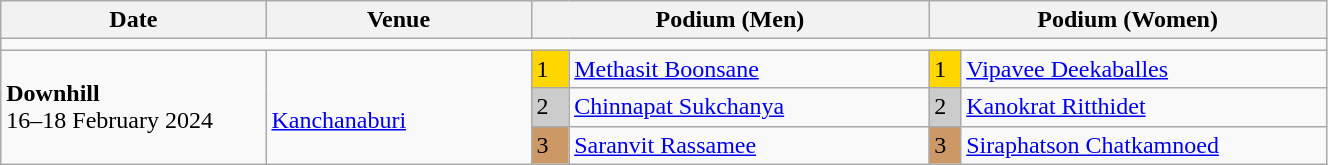<table class="wikitable" width=70%>
<tr>
<th>Date</th>
<th width=20%>Venue</th>
<th colspan=2 width=30%>Podium (Men)</th>
<th colspan=2 width=30%>Podium (Women)</th>
</tr>
<tr>
<td colspan=6></td>
</tr>
<tr>
<td rowspan=3><strong>Downhill</strong> <br> 16–18 February 2024</td>
<td rowspan=3><br><a href='#'>Kanchanaburi</a></td>
<td bgcolor=FFD700>1</td>
<td><a href='#'>Methasit Boonsane</a></td>
<td bgcolor=FFD700>1</td>
<td><a href='#'>Vipavee Deekaballes</a></td>
</tr>
<tr>
<td bgcolor=CCCCCC>2</td>
<td><a href='#'>Chinnapat Sukchanya</a></td>
<td bgcolor=CCCCCC>2</td>
<td><a href='#'>Kanokrat Ritthidet</a></td>
</tr>
<tr>
<td bgcolor=CC9966>3</td>
<td><a href='#'>Saranvit Rassamee</a></td>
<td bgcolor=CC9966>3</td>
<td><a href='#'>Siraphatson Chatkamnoed</a></td>
</tr>
</table>
